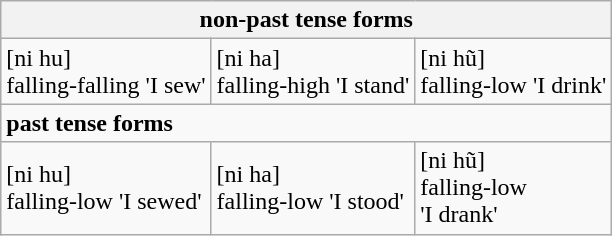<table class="wikitable">
<tr>
<th colspan="3">non-past tense forms</th>
</tr>
<tr>
<td>[ni hu]<br>falling-falling
'I sew'</td>
<td>[ni ha]<br>falling-high
'I stand'</td>
<td>[ni hũ]<br>falling-low
'I drink'</td>
</tr>
<tr>
<td colspan="3"><strong>past tense forms</strong></td>
</tr>
<tr>
<td>[ni hu]<br>falling-low
'I sewed'</td>
<td>[ni ha]<br>falling-low
'I stood'</td>
<td>[ni hũ]<br>falling-low<br>'I drank'</td>
</tr>
</table>
